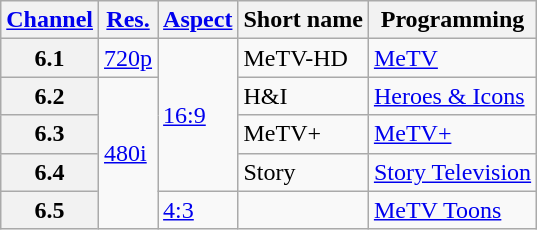<table class="wikitable">
<tr>
<th scope = "col"><a href='#'>Channel</a></th>
<th scope = "col"><a href='#'>Res.</a></th>
<th scope = "col"><a href='#'>Aspect</a></th>
<th scope = "col">Short name</th>
<th scope = "col">Programming</th>
</tr>
<tr>
<th scope = "row">6.1</th>
<td><a href='#'>720p</a></td>
<td rowspan=4><a href='#'>16:9</a></td>
<td>MeTV-HD</td>
<td><a href='#'>MeTV</a></td>
</tr>
<tr>
<th scope = "row">6.2</th>
<td rowspan=4><a href='#'>480i</a></td>
<td>H&I</td>
<td><a href='#'>Heroes & Icons</a></td>
</tr>
<tr>
<th scope = "row">6.3</th>
<td>MeTV+</td>
<td><a href='#'>MeTV+</a></td>
</tr>
<tr>
<th scope = "row">6.4</th>
<td>Story</td>
<td><a href='#'>Story Television</a></td>
</tr>
<tr>
<th scope = "row">6.5</th>
<td><a href='#'>4:3</a></td>
<td></td>
<td><a href='#'>MeTV Toons</a></td>
</tr>
</table>
